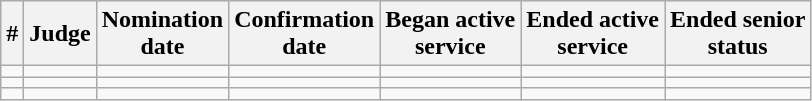<table class="sortable wikitable">
<tr bgcolor="#ececec">
<th>#</th>
<th>Judge</th>
<th>Nomination<br>date</th>
<th>Confirmation<br>date</th>
<th>Began active<br>service</th>
<th>Ended active<br>service</th>
<th>Ended senior<br>status</th>
</tr>
<tr>
<td></td>
<td></td>
<td></td>
<td></td>
<td></td>
<td></td>
<td align="center"></td>
</tr>
<tr>
<td></td>
<td></td>
<td></td>
<td></td>
<td></td>
<td></td>
<td align="center"></td>
</tr>
<tr>
<td></td>
<td></td>
<td></td>
<td></td>
<td></td>
<td></td>
<td></td>
</tr>
</table>
